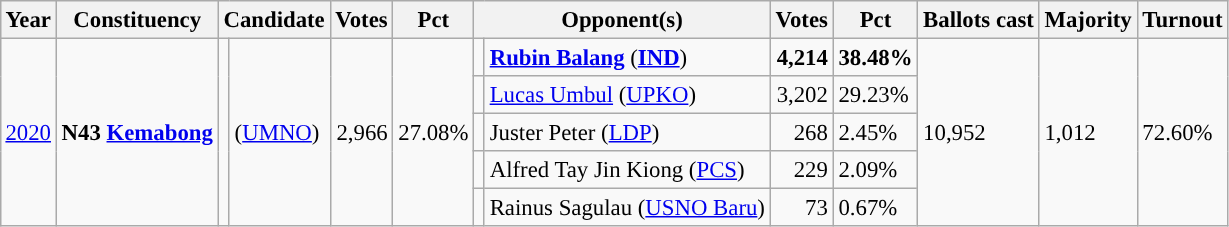<table class="wikitable" style="margin:0.5em ; font-size:95%">
<tr>
<th>Year</th>
<th>Constituency</th>
<th colspan=2>Candidate</th>
<th>Votes</th>
<th>Pct</th>
<th colspan=2>Opponent(s)</th>
<th>Votes</th>
<th>Pct</th>
<th>Ballots cast</th>
<th>Majority</th>
<th>Turnout</th>
</tr>
<tr>
<td rowspan=5><a href='#'>2020</a></td>
<td rowspan=5><strong>N43 <a href='#'>Kemabong</a></strong></td>
<td rowspan=5 ></td>
<td rowspan=5> (<a href='#'>UMNO</a>)</td>
<td rowspan=5 align="right">2,966</td>
<td rowspan=5>27.08%</td>
<td></td>
<td><strong><a href='#'>Rubin Balang</a></strong> (<a href='#'><strong>IND</strong></a>)</td>
<td align="right"><strong>4,214</strong></td>
<td><strong>38.48%</strong></td>
<td rowspan=5>10,952</td>
<td rowspan=5>1,012</td>
<td rowspan=5>72.60%</td>
</tr>
<tr>
<td></td>
<td><a href='#'>Lucas Umbul</a> (<a href='#'>UPKO</a>)</td>
<td align="right">3,202</td>
<td>29.23%</td>
</tr>
<tr>
<td></td>
<td>Juster Peter (<a href='#'>LDP</a>)</td>
<td align="right">268</td>
<td>2.45%</td>
</tr>
<tr>
<td></td>
<td>Alfred Tay Jin Kiong (<a href='#'>PCS</a>)</td>
<td align="right">229</td>
<td>2.09%</td>
</tr>
<tr>
<td bgcolor=></td>
<td>Rainus Sagulau (<a href='#'>USNO Baru</a>)</td>
<td align="right">73</td>
<td>0.67%</td>
</tr>
</table>
